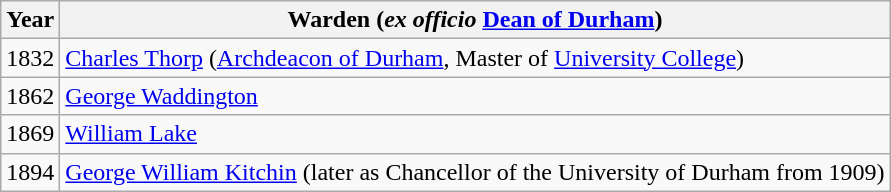<table class="wikitable sortable">
<tr>
<th>Year</th>
<th>Warden (<em>ex officio</em> <a href='#'>Dean of Durham</a>)</th>
</tr>
<tr>
<td>1832</td>
<td><a href='#'>Charles Thorp</a> (<a href='#'>Archdeacon of Durham</a>, Master of <a href='#'>University College</a>)</td>
</tr>
<tr>
<td>1862</td>
<td><a href='#'>George Waddington</a></td>
</tr>
<tr>
<td>1869</td>
<td><a href='#'>William Lake</a></td>
</tr>
<tr>
<td>1894</td>
<td><a href='#'>George William Kitchin</a> (later as Chancellor of the University of Durham from 1909)</td>
</tr>
</table>
